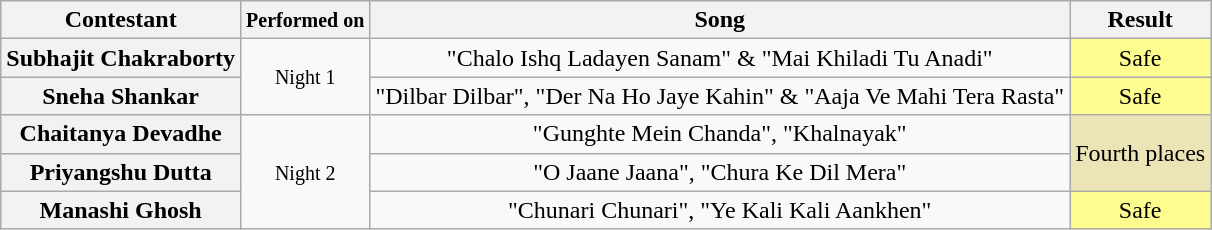<table class="wikitable unsortable" style="text-align:center;">
<tr>
<th>Contestant</th>
<th><small>Performed on</small></th>
<th>Song</th>
<th>Result</th>
</tr>
<tr>
<th>Subhajit Chakraborty</th>
<td rowspan="2"><small>Night 1</small></td>
<td>"Chalo  Ishq Ladayen Sanam" & "Mai Khiladi Tu Anadi"</td>
<td style="background:#FDFC8F;">Safe</td>
</tr>
<tr>
<th>Sneha Shankar</th>
<td>"Dilbar Dilbar", "Der Na Ho Jaye Kahin" & "Aaja Ve Mahi Tera Rasta"</td>
<td style="background:#FDFC8F;">Safe</td>
</tr>
<tr>
<th>Chaitanya Devadhe</th>
<td rowspan="3"><small>Night 2</small></td>
<td>"Gunghte Mein Chanda", "Khalnayak"</td>
<td rowspan="2"  style="background:#EAE4B6;">Fourth places</td>
</tr>
<tr>
<th>Priyangshu Dutta</th>
<td>"O Jaane Jaana", "Chura Ke Dil Mera"</td>
</tr>
<tr>
<th>Manashi Ghosh</th>
<td>"Chunari Chunari", "Ye Kali Kali Aankhen"</td>
<td style="background:#FDFC8F;">Safe</td>
</tr>
</table>
